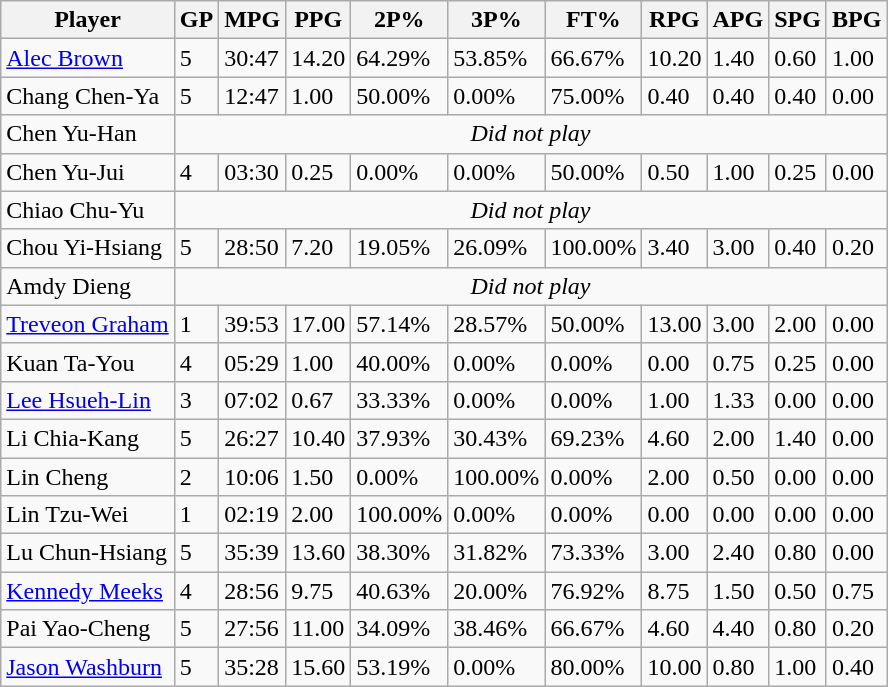<table class="wikitable">
<tr>
<th>Player</th>
<th>GP</th>
<th>MPG</th>
<th>PPG</th>
<th>2P%</th>
<th>3P%</th>
<th>FT%</th>
<th>RPG</th>
<th>APG</th>
<th>SPG</th>
<th>BPG</th>
</tr>
<tr>
<td><a href='#'>Alec Brown</a></td>
<td>5</td>
<td>30:47</td>
<td>14.20</td>
<td>64.29%</td>
<td>53.85%</td>
<td>66.67%</td>
<td>10.20</td>
<td>1.40</td>
<td>0.60</td>
<td>1.00</td>
</tr>
<tr>
<td>Chang Chen-Ya</td>
<td>5</td>
<td>12:47</td>
<td>1.00</td>
<td>50.00%</td>
<td>0.00%</td>
<td>75.00%</td>
<td>0.40</td>
<td>0.40</td>
<td>0.40</td>
<td>0.00</td>
</tr>
<tr>
<td>Chen Yu-Han</td>
<td colspan=10 align=center><em>Did not play</em></td>
</tr>
<tr>
<td>Chen Yu-Jui</td>
<td>4</td>
<td>03:30</td>
<td>0.25</td>
<td>0.00%</td>
<td>0.00%</td>
<td>50.00%</td>
<td>0.50</td>
<td>1.00</td>
<td>0.25</td>
<td>0.00</td>
</tr>
<tr>
<td>Chiao Chu-Yu</td>
<td colspan=10 align=center><em>Did not play</em></td>
</tr>
<tr>
<td>Chou Yi-Hsiang</td>
<td>5</td>
<td>28:50</td>
<td>7.20</td>
<td>19.05%</td>
<td>26.09%</td>
<td>100.00%</td>
<td>3.40</td>
<td>3.00</td>
<td>0.40</td>
<td>0.20</td>
</tr>
<tr>
<td>Amdy Dieng</td>
<td colspan=10 align=center><em>Did not play</em></td>
</tr>
<tr>
<td><a href='#'>Treveon Graham</a></td>
<td>1</td>
<td>39:53</td>
<td>17.00</td>
<td>57.14%</td>
<td>28.57%</td>
<td>50.00%</td>
<td>13.00</td>
<td>3.00</td>
<td>2.00</td>
<td>0.00</td>
</tr>
<tr>
<td>Kuan Ta-You</td>
<td>4</td>
<td>05:29</td>
<td>1.00</td>
<td>40.00%</td>
<td>0.00%</td>
<td>0.00%</td>
<td>0.00</td>
<td>0.75</td>
<td>0.25</td>
<td>0.00</td>
</tr>
<tr>
<td><a href='#'>Lee Hsueh-Lin</a></td>
<td>3</td>
<td>07:02</td>
<td>0.67</td>
<td>33.33%</td>
<td>0.00%</td>
<td>0.00%</td>
<td>1.00</td>
<td>1.33</td>
<td>0.00</td>
<td>0.00</td>
</tr>
<tr>
<td>Li Chia-Kang</td>
<td>5</td>
<td>26:27</td>
<td>10.40</td>
<td>37.93%</td>
<td>30.43%</td>
<td>69.23%</td>
<td>4.60</td>
<td>2.00</td>
<td>1.40</td>
<td>0.00</td>
</tr>
<tr>
<td>Lin Cheng</td>
<td>2</td>
<td>10:06</td>
<td>1.50</td>
<td>0.00%</td>
<td>100.00%</td>
<td>0.00%</td>
<td>2.00</td>
<td>0.50</td>
<td>0.00</td>
<td>0.00</td>
</tr>
<tr>
<td>Lin Tzu-Wei</td>
<td>1</td>
<td>02:19</td>
<td>2.00</td>
<td>100.00%</td>
<td>0.00%</td>
<td>0.00%</td>
<td>0.00</td>
<td>0.00</td>
<td>0.00</td>
<td>0.00</td>
</tr>
<tr>
<td>Lu Chun-Hsiang</td>
<td>5</td>
<td>35:39</td>
<td>13.60</td>
<td>38.30%</td>
<td>31.82%</td>
<td>73.33%</td>
<td>3.00</td>
<td>2.40</td>
<td>0.80</td>
<td>0.00</td>
</tr>
<tr>
<td><a href='#'>Kennedy Meeks</a></td>
<td>4</td>
<td>28:56</td>
<td>9.75</td>
<td>40.63%</td>
<td>20.00%</td>
<td>76.92%</td>
<td>8.75</td>
<td>1.50</td>
<td>0.50</td>
<td>0.75</td>
</tr>
<tr>
<td>Pai Yao-Cheng</td>
<td>5</td>
<td>27:56</td>
<td>11.00</td>
<td>34.09%</td>
<td>38.46%</td>
<td>66.67%</td>
<td>4.60</td>
<td>4.40</td>
<td>0.80</td>
<td>0.20</td>
</tr>
<tr>
<td><a href='#'>Jason Washburn</a></td>
<td>5</td>
<td>35:28</td>
<td>15.60</td>
<td>53.19%</td>
<td>0.00%</td>
<td>80.00%</td>
<td>10.00</td>
<td>0.80</td>
<td>1.00</td>
<td>0.40</td>
</tr>
</table>
